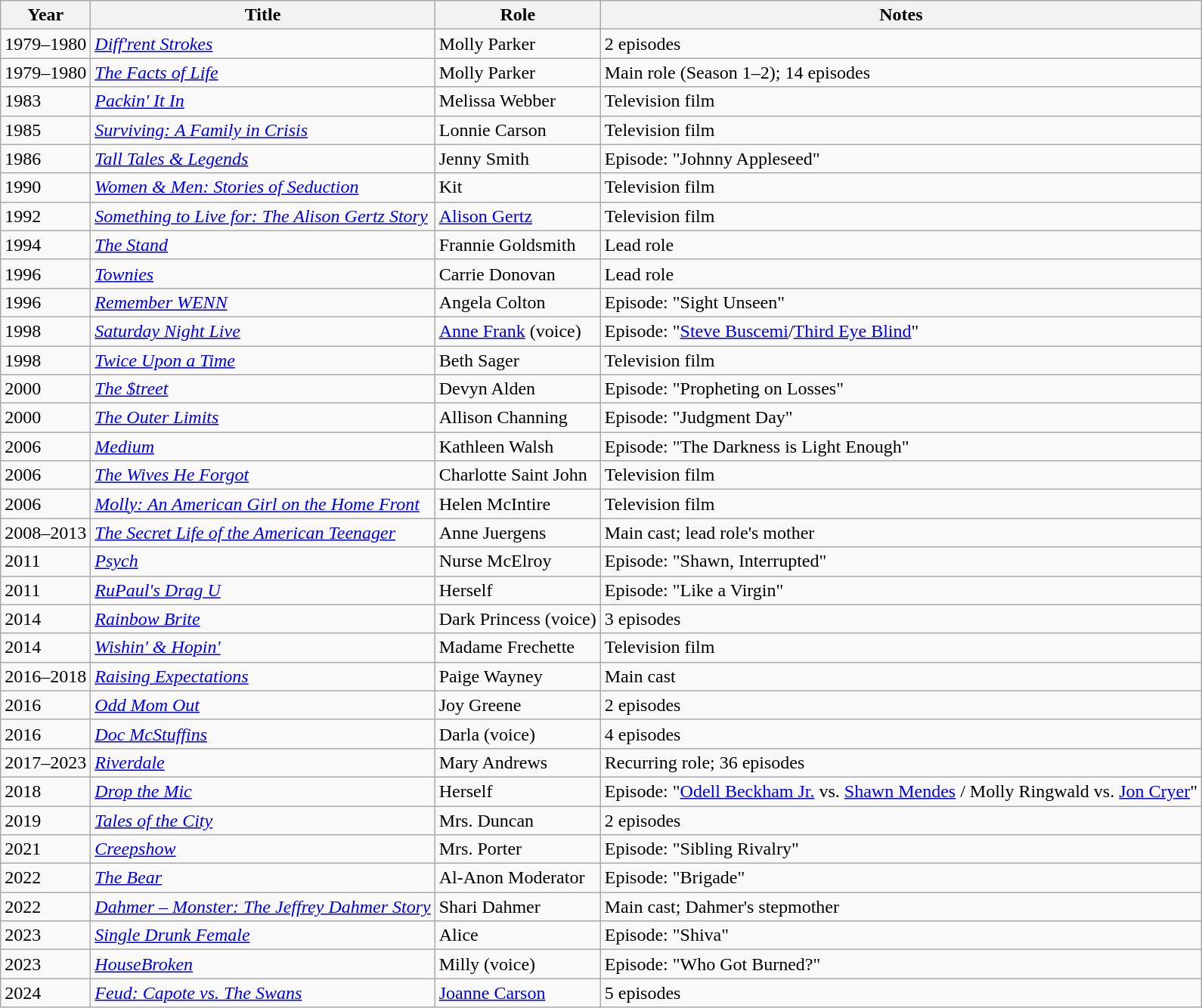<table class="wikitable sortable">
<tr>
<th scope="col">Year</th>
<th scope="col">Title</th>
<th scope="col">Role</th>
<th scope="col" class="unsortable">Notes</th>
</tr>
<tr>
<td>1979–1980</td>
<td scope="row"><em><a href='#'>Diff'rent Strokes</a></em></td>
<td>Molly Parker</td>
<td>2 episodes</td>
</tr>
<tr>
<td>1979–1980</td>
<td scope="row" data-sort-value="Facts of Life, The"><em><a href='#'>The Facts of Life</a></em></td>
<td>Molly Parker</td>
<td>Main role (Season 1–2); 14 episodes</td>
</tr>
<tr>
<td>1983</td>
<td scope="row"><em><a href='#'>Packin' It In</a></em></td>
<td>Melissa Webber</td>
<td>Television film</td>
</tr>
<tr>
<td>1985</td>
<td scope="row"><em><a href='#'>Surviving: A Family in Crisis</a></em></td>
<td>Lonnie Carson</td>
<td>Television film</td>
</tr>
<tr>
<td>1986</td>
<td scope="row"><em><a href='#'>Tall Tales & Legends</a></em></td>
<td>Jenny Smith</td>
<td>Episode: "Johnny Appleseed"</td>
</tr>
<tr>
<td>1990</td>
<td scope="row"><em><a href='#'>Women & Men: Stories of Seduction</a></em></td>
<td>Kit</td>
<td>Television film</td>
</tr>
<tr>
<td>1992</td>
<td scope="row"><em><a href='#'>Something to Live for: The Alison Gertz Story</a></em></td>
<td><a href='#'>Alison Gertz</a></td>
<td>Television film</td>
</tr>
<tr>
<td>1994</td>
<td scope="row" data-sort-value="Stand, The"><em><a href='#'>The Stand</a></em></td>
<td>Frannie Goldsmith</td>
<td>Lead role</td>
</tr>
<tr>
<td>1996</td>
<td scope="row"><em><a href='#'>Townies</a></em></td>
<td>Carrie Donovan</td>
<td>Lead role</td>
</tr>
<tr>
<td>1996</td>
<td scope="row"><em><a href='#'>Remember WENN</a></em></td>
<td>Angela Colton</td>
<td>Episode: "Sight Unseen"</td>
</tr>
<tr>
<td>1998</td>
<td scope="row"><em><a href='#'>Saturday Night Live</a></em></td>
<td><a href='#'>Anne Frank</a> (voice)</td>
<td>Episode: "<a href='#'>Steve Buscemi</a>/<a href='#'>Third Eye Blind</a>"</td>
</tr>
<tr>
<td>1998</td>
<td scope="row"><em><a href='#'>Twice Upon a Time</a></em></td>
<td>Beth Sager</td>
<td>Television film</td>
</tr>
<tr>
<td>2000</td>
<td scope="row" data-sort-value="Street, The"><em><a href='#'>The $treet</a></em></td>
<td>Devyn Alden</td>
<td>Episode: "Propheting on Losses"</td>
</tr>
<tr>
<td>2000</td>
<td scope="row" data-sort-value="Outer Limits, The"><em><a href='#'>The Outer Limits</a></em></td>
<td>Allison Channing</td>
<td>Episode: "Judgment Day"</td>
</tr>
<tr>
<td>2006</td>
<td scope="row"><em><a href='#'>Medium</a></em></td>
<td>Kathleen Walsh</td>
<td>Episode: "The Darkness is Light Enough"</td>
</tr>
<tr>
<td>2006</td>
<td scope="row" data-sort-value="Wives He Forgot, The"><em><a href='#'>The Wives He Forgot</a></em></td>
<td>Charlotte Saint John</td>
<td>Television film</td>
</tr>
<tr>
<td>2006</td>
<td scope="row"><em><a href='#'>Molly: An American Girl on the Home Front</a></em></td>
<td>Helen McIntire</td>
<td>Television film</td>
</tr>
<tr>
<td>2008–2013</td>
<td scope="row" data-sort-value="Secret Life of the American Teenager, The"><em><a href='#'>The Secret Life of the American Teenager</a></em></td>
<td>Anne Juergens</td>
<td>Main cast; lead role's mother</td>
</tr>
<tr>
<td>2011</td>
<td scope="row"><em><a href='#'>Psych</a></em></td>
<td>Nurse McElroy</td>
<td>Episode: "Shawn, Interrupted"</td>
</tr>
<tr>
<td>2011</td>
<td scope="row"><em><a href='#'>RuPaul's Drag U</a></em></td>
<td>Herself</td>
<td>Episode: "Like a Virgin"</td>
</tr>
<tr>
<td>2014</td>
<td scope="row"><em><a href='#'>Rainbow Brite</a></em></td>
<td>Dark Princess (voice)</td>
<td>3 episodes</td>
</tr>
<tr>
<td>2014</td>
<td scope="row"><em><a href='#'>Wishin' & Hopin'</a></em></td>
<td>Madame Frechette</td>
<td>Television film</td>
</tr>
<tr>
<td>2016–2018</td>
<td scope="row"><em><a href='#'>Raising Expectations</a></em></td>
<td>Paige Wayney</td>
<td>Main cast</td>
</tr>
<tr>
<td>2016</td>
<td scope="row"><em><a href='#'>Odd Mom Out</a></em></td>
<td>Joy Greene</td>
<td>2 episodes</td>
</tr>
<tr>
<td>2016</td>
<td scope="row"><em><a href='#'>Doc McStuffins</a></em></td>
<td>Darla (voice)</td>
<td>4 episodes</td>
</tr>
<tr>
<td>2017–2023</td>
<td scope="row"><em><a href='#'>Riverdale</a></em></td>
<td>Mary Andrews</td>
<td>Recurring role; 36 episodes</td>
</tr>
<tr>
<td>2018</td>
<td scope="row"><em><a href='#'>Drop the Mic</a></em></td>
<td>Herself</td>
<td>Episode: "<a href='#'>Odell Beckham Jr.</a> vs. <a href='#'>Shawn Mendes</a> / Molly Ringwald vs. <a href='#'>Jon Cryer</a>"</td>
</tr>
<tr>
<td>2019</td>
<td scope="row"><em><a href='#'>Tales of the City</a></em></td>
<td>Mrs. Duncan</td>
<td>2 episodes</td>
</tr>
<tr>
<td>2021</td>
<td scope="row"><em><a href='#'>Creepshow</a></em></td>
<td>Mrs. Porter</td>
<td>Episode: "Sibling Rivalry"</td>
</tr>
<tr>
<td>2022</td>
<td scope="row" data-sort-value="Bear, The"><em><a href='#'>The Bear</a></em></td>
<td>Al-Anon Moderator</td>
<td>Episode: "Brigade"</td>
</tr>
<tr>
<td>2022</td>
<td scope="row"><em><a href='#'>Dahmer – Monster: The Jeffrey Dahmer Story</a></em></td>
<td>Shari Dahmer</td>
<td>Main cast; Dahmer's stepmother</td>
</tr>
<tr>
<td>2023</td>
<td scope="row"><em><a href='#'>Single Drunk Female</a></em></td>
<td>Alice</td>
<td>Episode: "Shiva"</td>
</tr>
<tr>
<td>2023</td>
<td scope="row"><em><a href='#'>HouseBroken</a></em></td>
<td>Milly (voice)</td>
<td>Episode: "Who Got Burned?"</td>
</tr>
<tr>
<td>2024</td>
<td scope="row"><em><a href='#'>Feud: Capote vs. The Swans</a></em></td>
<td><a href='#'>Joanne Carson</a></td>
<td>5 episodes</td>
</tr>
</table>
